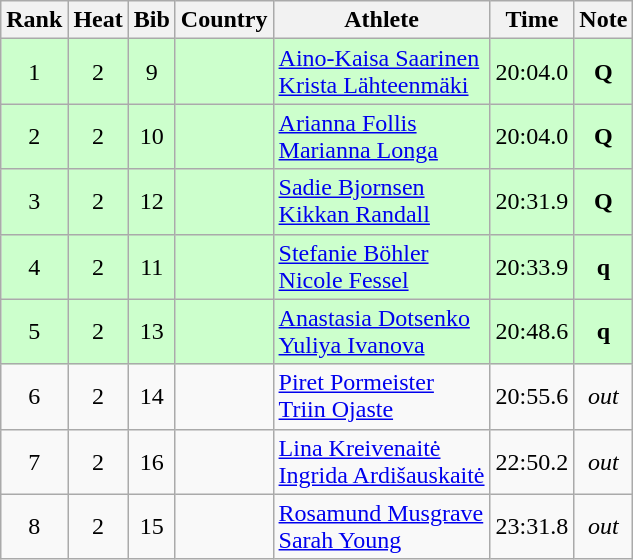<table class="wikitable sortable" style="text-align:center">
<tr>
<th>Rank</th>
<th>Heat</th>
<th>Bib</th>
<th>Country</th>
<th>Athlete</th>
<th>Time</th>
<th>Note</th>
</tr>
<tr bgcolor=ccffcc>
<td>1</td>
<td>2</td>
<td>9</td>
<td align="left"></td>
<td align="left"><a href='#'>Aino-Kaisa Saarinen</a><br><a href='#'>Krista Lähteenmäki</a></td>
<td>20:04.0</td>
<td><strong>Q</strong></td>
</tr>
<tr bgcolor=ccffcc>
<td>2</td>
<td>2</td>
<td>10</td>
<td align="left"></td>
<td align="left"><a href='#'>Arianna Follis</a><br><a href='#'>Marianna Longa</a></td>
<td>20:04.0</td>
<td><strong>Q</strong></td>
</tr>
<tr bgcolor=ccffcc>
<td>3</td>
<td>2</td>
<td>12</td>
<td align="left"></td>
<td align="left"><a href='#'>Sadie Bjornsen</a><br><a href='#'>Kikkan Randall</a></td>
<td>20:31.9</td>
<td><strong>Q</strong></td>
</tr>
<tr bgcolor=ccffcc>
<td>4</td>
<td>2</td>
<td>11</td>
<td align="left"></td>
<td align="left"><a href='#'>Stefanie Böhler</a><br><a href='#'>Nicole Fessel</a></td>
<td>20:33.9</td>
<td><strong>q</strong></td>
</tr>
<tr bgcolor=ccffcc>
<td>5</td>
<td>2</td>
<td>13</td>
<td align="left"></td>
<td align="left"><a href='#'>Anastasia Dotsenko</a><br><a href='#'>Yuliya Ivanova</a></td>
<td>20:48.6</td>
<td><strong>q</strong></td>
</tr>
<tr>
<td>6</td>
<td>2</td>
<td>14</td>
<td align="left"></td>
<td align="left"><a href='#'>Piret Pormeister</a><br><a href='#'>Triin Ojaste</a></td>
<td>20:55.6</td>
<td><em>out</em></td>
</tr>
<tr>
<td>7</td>
<td>2</td>
<td>16</td>
<td align="left"></td>
<td align="left"><a href='#'>Lina Kreivenaitė</a><br><a href='#'>Ingrida Ardišauskaitė</a></td>
<td>22:50.2</td>
<td><em>out</em></td>
</tr>
<tr>
<td>8</td>
<td>2</td>
<td>15</td>
<td align="left"></td>
<td align="left"><a href='#'>Rosamund Musgrave</a><br><a href='#'>Sarah Young</a></td>
<td>23:31.8</td>
<td><em>out</em></td>
</tr>
</table>
